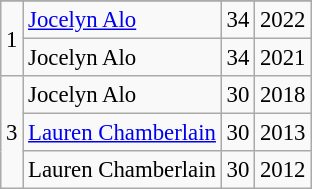<table class="wikitable" style="font-size: 95%; text-align:left;">
<tr>
</tr>
<tr>
<td rowspan=2 align="center">1</td>
<td><a href='#'>Jocelyn Alo</a></td>
<td align="center">34</td>
<td align="center">2022</td>
</tr>
<tr>
<td>Jocelyn Alo</td>
<td align="center">34</td>
<td align="center">2021</td>
</tr>
<tr>
<td rowspan=3 align="center">3</td>
<td>Jocelyn Alo</td>
<td align="center">30</td>
<td align="center">2018</td>
</tr>
<tr>
<td><a href='#'>Lauren Chamberlain</a></td>
<td align="center">30</td>
<td align="center">2013</td>
</tr>
<tr>
<td>Lauren Chamberlain</td>
<td align="center">30</td>
<td align="center">2012</td>
</tr>
</table>
